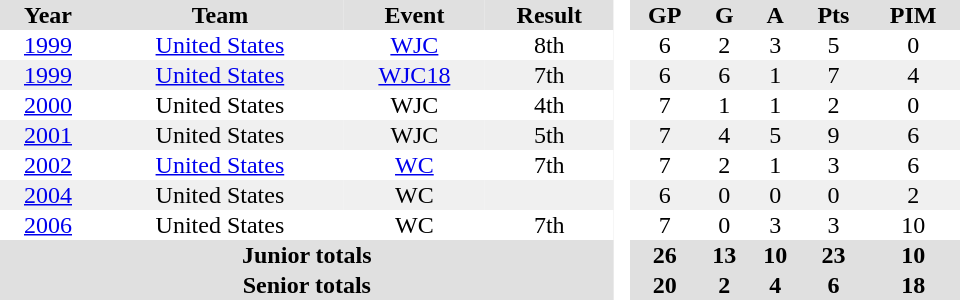<table border="0" cellpadding="1" cellspacing="0" style="text-align:center; width:40em">
<tr ALIGN="center" bgcolor="#e0e0e0">
<th>Year</th>
<th>Team</th>
<th>Event</th>
<th>Result</th>
<th rowspan="99" bgcolor="#ffffff"> </th>
<th>GP</th>
<th>G</th>
<th>A</th>
<th>Pts</th>
<th>PIM</th>
</tr>
<tr>
<td><a href='#'>1999</a></td>
<td><a href='#'>United States</a></td>
<td><a href='#'>WJC</a></td>
<td>8th</td>
<td>6</td>
<td>2</td>
<td>3</td>
<td>5</td>
<td>0</td>
</tr>
<tr style="background: #f0f0f0;">
<td><a href='#'>1999</a></td>
<td><a href='#'>United States</a></td>
<td><a href='#'>WJC18</a></td>
<td>7th</td>
<td>6</td>
<td>6</td>
<td>1</td>
<td>7</td>
<td>4</td>
</tr>
<tr>
<td><a href='#'>2000</a></td>
<td>United States</td>
<td>WJC</td>
<td>4th</td>
<td>7</td>
<td>1</td>
<td>1</td>
<td>2</td>
<td>0</td>
</tr>
<tr style="background: #f0f0f0;">
<td><a href='#'>2001</a></td>
<td>United States</td>
<td>WJC</td>
<td>5th</td>
<td>7</td>
<td>4</td>
<td>5</td>
<td>9</td>
<td>6</td>
</tr>
<tr>
<td><a href='#'>2002</a></td>
<td><a href='#'>United States</a></td>
<td><a href='#'>WC</a></td>
<td>7th</td>
<td>7</td>
<td>2</td>
<td>1</td>
<td>3</td>
<td>6</td>
</tr>
<tr style="background: #f0f0f0;">
<td><a href='#'>2004</a></td>
<td>United States</td>
<td>WC</td>
<td></td>
<td>6</td>
<td>0</td>
<td>0</td>
<td>0</td>
<td>2</td>
</tr>
<tr>
<td><a href='#'>2006</a></td>
<td>United States</td>
<td>WC</td>
<td>7th</td>
<td>7</td>
<td>0</td>
<td>3</td>
<td>3</td>
<td>10</td>
</tr>
<tr style="background: #e0e0e0;">
<th colspan="4">Junior totals</th>
<th>26</th>
<th>13</th>
<th>10</th>
<th>23</th>
<th>10</th>
</tr>
<tr style="background: #e0e0e0;">
<th colspan="4">Senior totals</th>
<th>20</th>
<th>2</th>
<th>4</th>
<th>6</th>
<th>18</th>
</tr>
</table>
